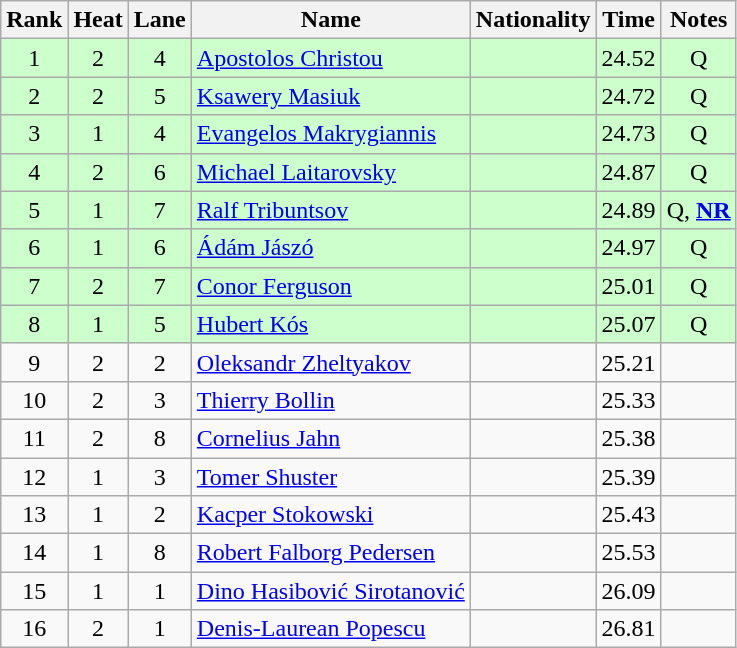<table class="wikitable sortable" style="text-align:center">
<tr>
<th>Rank</th>
<th>Heat</th>
<th>Lane</th>
<th>Name</th>
<th>Nationality</th>
<th>Time</th>
<th>Notes</th>
</tr>
<tr bgcolor=ccffcc>
<td>1</td>
<td>2</td>
<td>4</td>
<td align=left><a href='#'>Apostolos Christou</a></td>
<td align=left></td>
<td>24.52</td>
<td>Q</td>
</tr>
<tr bgcolor=ccffcc>
<td>2</td>
<td>2</td>
<td>5</td>
<td align=left><a href='#'>Ksawery Masiuk</a></td>
<td align=left></td>
<td>24.72</td>
<td>Q</td>
</tr>
<tr bgcolor=ccffcc>
<td>3</td>
<td>1</td>
<td>4</td>
<td align=left><a href='#'>Evangelos Makrygiannis</a></td>
<td align=left></td>
<td>24.73</td>
<td>Q</td>
</tr>
<tr bgcolor=ccffcc>
<td>4</td>
<td>2</td>
<td>6</td>
<td align=left><a href='#'>Michael Laitarovsky</a></td>
<td align=left></td>
<td>24.87</td>
<td>Q</td>
</tr>
<tr bgcolor=ccffcc>
<td>5</td>
<td>1</td>
<td>7</td>
<td align=left><a href='#'>Ralf Tribuntsov</a></td>
<td align=left></td>
<td>24.89</td>
<td>Q, <strong><a href='#'>NR</a></strong></td>
</tr>
<tr bgcolor=ccffcc>
<td>6</td>
<td>1</td>
<td>6</td>
<td align=left><a href='#'>Ádám Jászó</a></td>
<td align=left></td>
<td>24.97</td>
<td>Q</td>
</tr>
<tr bgcolor=ccffcc>
<td>7</td>
<td>2</td>
<td>7</td>
<td align=left><a href='#'>Conor Ferguson</a></td>
<td align=left></td>
<td>25.01</td>
<td>Q</td>
</tr>
<tr bgcolor=ccffcc>
<td>8</td>
<td>1</td>
<td>5</td>
<td align=left><a href='#'>Hubert Kós</a></td>
<td align=left></td>
<td>25.07</td>
<td>Q</td>
</tr>
<tr>
<td>9</td>
<td>2</td>
<td>2</td>
<td align=left><a href='#'>Oleksandr Zheltyakov</a></td>
<td align=left></td>
<td>25.21</td>
<td></td>
</tr>
<tr>
<td>10</td>
<td>2</td>
<td>3</td>
<td align=left><a href='#'>Thierry Bollin</a></td>
<td align=left></td>
<td>25.33</td>
<td></td>
</tr>
<tr>
<td>11</td>
<td>2</td>
<td>8</td>
<td align=left><a href='#'>Cornelius Jahn</a></td>
<td align=left></td>
<td>25.38</td>
<td></td>
</tr>
<tr>
<td>12</td>
<td>1</td>
<td>3</td>
<td align=left><a href='#'>Tomer Shuster</a></td>
<td align=left></td>
<td>25.39</td>
<td></td>
</tr>
<tr>
<td>13</td>
<td>1</td>
<td>2</td>
<td align=left><a href='#'>Kacper Stokowski</a></td>
<td align=left></td>
<td>25.43</td>
<td></td>
</tr>
<tr>
<td>14</td>
<td>1</td>
<td>8</td>
<td align=left><a href='#'>Robert Falborg Pedersen</a></td>
<td align=left></td>
<td>25.53</td>
<td></td>
</tr>
<tr>
<td>15</td>
<td>1</td>
<td>1</td>
<td align=left><a href='#'>Dino Hasibović Sirotanović</a></td>
<td align=left></td>
<td>26.09</td>
<td></td>
</tr>
<tr>
<td>16</td>
<td>2</td>
<td>1</td>
<td align=left><a href='#'>Denis-Laurean Popescu</a></td>
<td align=left></td>
<td>26.81</td>
<td></td>
</tr>
</table>
